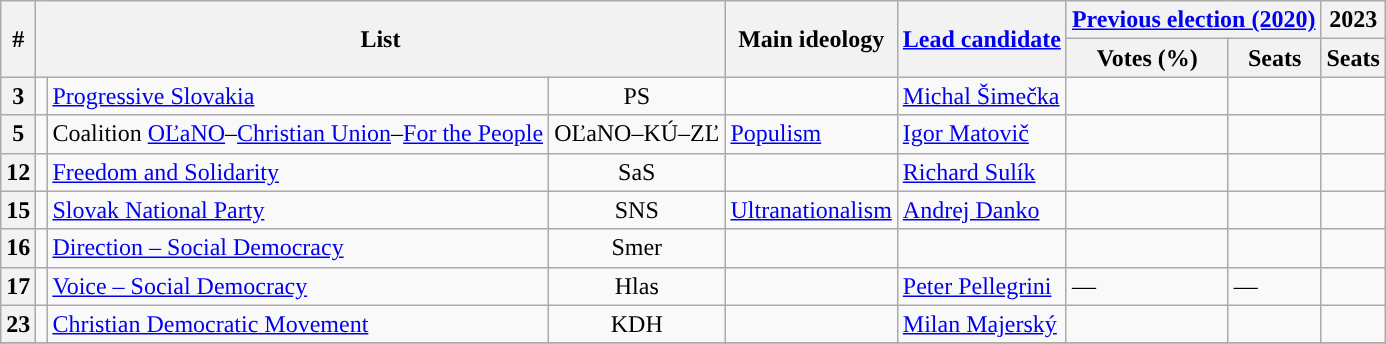<table class="wikitable sortable">
<tr>
<th rowspan="2">#</th>
<th colspan="3" rowspan="2">List</th>
<th rowspan="2">Main ideology</th>
<th rowspan="2"><a href='#'>Lead candidate</a></th>
<th colspan="2"><a href='#'>Previous election (2020)</a></th>
<th>2023</th>
</tr>
<tr>
<th>Votes (%)</th>
<th><strong>Seats</strong></th>
<th>Seats</th>
</tr>
<tr>
<th>3</th>
<td style="background:"></td>
<td><a href='#'>Progressive Slovakia</a></td>
<td style="text-align:center;">PS</td>
<td></td>
<td><a href='#'>Michal Šimečka</a></td>
<td></td>
<td></td>
<td></td>
</tr>
<tr>
<th>5</th>
<td style="background:"></td>
<td>Coalition <a href='#'>OĽaNO</a>–<a href='#'>Christian Union</a>–<a href='#'>For the People</a></td>
<td style="text-align:center;">OĽaNO–KÚ–ZĽ</td>
<td><a href='#'>Populism</a></td>
<td><a href='#'>Igor Matovič</a></td>
<td></td>
<td></td>
<td></td>
</tr>
<tr>
<th>12</th>
<td style="background:"></td>
<td><a href='#'>Freedom and Solidarity</a></td>
<td style="text-align:center;">SaS</td>
<td></td>
<td><a href='#'>Richard Sulík</a></td>
<td></td>
<td></td>
<td></td>
</tr>
<tr>
<th>15</th>
<td style="background:"></td>
<td><a href='#'>Slovak National Party</a></td>
<td style="text-align:center;">SNS</td>
<td><a href='#'>Ultranationalism</a></td>
<td><a href='#'>Andrej Danko</a></td>
<td></td>
<td></td>
<td></td>
</tr>
<tr>
<th scope="row">16</th>
<td style="background:"></td>
<td><a href='#'>Direction – Social Democracy</a></td>
<td style="text-align:center;">Smer</td>
<td></td>
<td></td>
<td></td>
<td></td>
<td></td>
</tr>
<tr>
<th>17</th>
<td style="background:"></td>
<td><a href='#'>Voice – Social Democracy</a></td>
<td style="text-align:center;">Hlas</td>
<td></td>
<td><a href='#'>Peter Pellegrini</a></td>
<td>—</td>
<td>—</td>
<td></td>
</tr>
<tr>
<th>23</th>
<td style="background:"></td>
<td><a href='#'>Christian Democratic Movement</a></td>
<td style="text-align:center;">KDH</td>
<td></td>
<td><a href='#'>Milan Majerský</a></td>
<td></td>
<td></td>
<td></td>
</tr>
<tr>
</tr>
</table>
